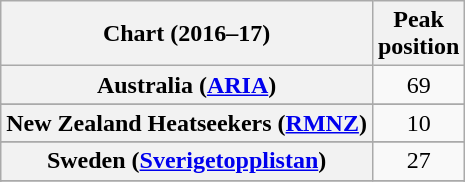<table class="wikitable sortable plainrowheaders" style="text-align:center;">
<tr>
<th>Chart (2016–17)</th>
<th>Peak<br>position</th>
</tr>
<tr>
<th scope="row">Australia (<a href='#'>ARIA</a>)</th>
<td>69</td>
</tr>
<tr>
</tr>
<tr>
</tr>
<tr>
</tr>
<tr>
</tr>
<tr>
</tr>
<tr>
</tr>
<tr>
</tr>
<tr>
</tr>
<tr>
</tr>
<tr>
<th scope="row">New Zealand Heatseekers (<a href='#'>RMNZ</a>)</th>
<td>10</td>
</tr>
<tr>
</tr>
<tr>
</tr>
<tr>
</tr>
<tr>
</tr>
<tr>
<th scope="row">Sweden (<a href='#'>Sverigetopplistan</a>)</th>
<td>27</td>
</tr>
<tr>
</tr>
<tr>
</tr>
<tr>
</tr>
<tr>
</tr>
</table>
